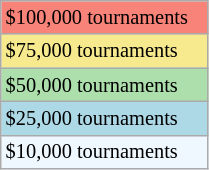<table class="wikitable" style="font-size:85%;" width=11%>
<tr bgcolor="#F88379">
<td>$100,000 tournaments</td>
</tr>
<tr bgcolor="#F7E98E">
<td>$75,000 tournaments</td>
</tr>
<tr bgcolor="#ADDFAD">
<td>$50,000 tournaments</td>
</tr>
<tr bgcolor=lightblue>
<td>$25,000 tournaments</td>
</tr>
<tr bgcolor="#f0f8ff">
<td>$10,000 tournaments</td>
</tr>
</table>
